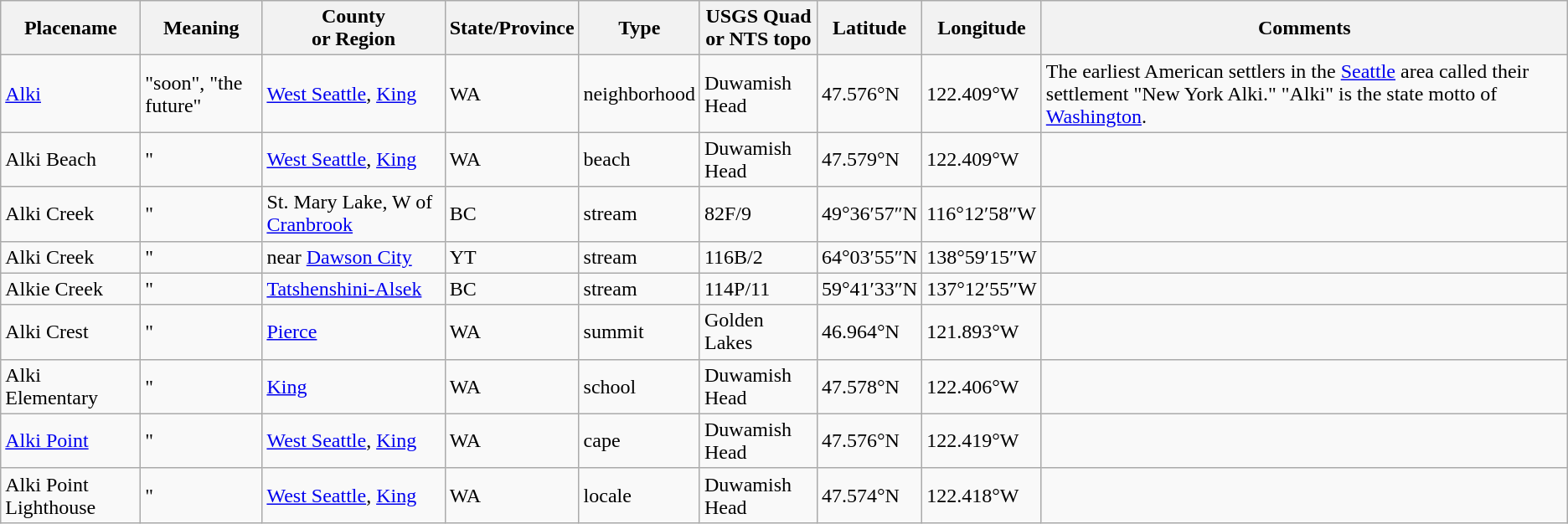<table align=center class="wikitable">
<tr>
<th>Placename</th>
<th>Meaning</th>
<th>County<br>or Region</th>
<th>State/Province</th>
<th>Type</th>
<th>USGS Quad<br>or NTS topo</th>
<th>Latitude</th>
<th>Longitude</th>
<th>Comments</th>
</tr>
<tr>
<td><a href='#'>Alki</a></td>
<td>"soon", "the future"</td>
<td><a href='#'>West Seattle</a>, <a href='#'>King</a></td>
<td>WA</td>
<td>neighborhood</td>
<td>Duwamish Head</td>
<td>47.576°N</td>
<td>122.409°W</td>
<td>The earliest American settlers in the <a href='#'>Seattle</a> area called their settlement "New York Alki." "Alki" is the state motto of <a href='#'>Washington</a>.</td>
</tr>
<tr>
<td>Alki Beach</td>
<td>"</td>
<td><a href='#'>West Seattle</a>, <a href='#'>King</a></td>
<td>WA</td>
<td>beach</td>
<td>Duwamish Head</td>
<td>47.579°N</td>
<td>122.409°W</td>
<td></td>
</tr>
<tr>
<td>Alki Creek</td>
<td>"</td>
<td>St. Mary Lake, W of <a href='#'>Cranbrook</a></td>
<td>BC</td>
<td>stream</td>
<td>82F/9</td>
<td>49°36′57″N</td>
<td>116°12′58″W</td>
<td></td>
</tr>
<tr>
<td>Alki Creek</td>
<td>"</td>
<td>near <a href='#'>Dawson City</a></td>
<td>YT</td>
<td>stream</td>
<td>116B/2</td>
<td>64°03′55″N</td>
<td>138°59′15″W</td>
<td></td>
</tr>
<tr>
<td>Alkie Creek</td>
<td>"</td>
<td><a href='#'>Tatshenshini-Alsek</a></td>
<td>BC</td>
<td>stream</td>
<td>114P/11</td>
<td>59°41′33″N</td>
<td>137°12′55″W</td>
<td></td>
</tr>
<tr>
<td>Alki Crest</td>
<td>"</td>
<td><a href='#'>Pierce</a></td>
<td>WA</td>
<td>summit</td>
<td>Golden Lakes</td>
<td>46.964°N</td>
<td>121.893°W</td>
<td></td>
</tr>
<tr>
<td>Alki Elementary</td>
<td>"</td>
<td><a href='#'>King</a></td>
<td>WA</td>
<td>school</td>
<td>Duwamish Head</td>
<td>47.578°N</td>
<td>122.406°W</td>
<td></td>
</tr>
<tr>
<td><a href='#'>Alki Point</a></td>
<td>"</td>
<td><a href='#'>West Seattle</a>, <a href='#'>King</a></td>
<td>WA</td>
<td>cape</td>
<td>Duwamish Head</td>
<td>47.576°N</td>
<td>122.419°W</td>
<td></td>
</tr>
<tr>
<td>Alki Point Lighthouse</td>
<td>"</td>
<td><a href='#'>West Seattle</a>, <a href='#'>King</a></td>
<td>WA</td>
<td>locale</td>
<td>Duwamish Head</td>
<td>47.574°N</td>
<td>122.418°W</td>
<td></td>
</tr>
</table>
